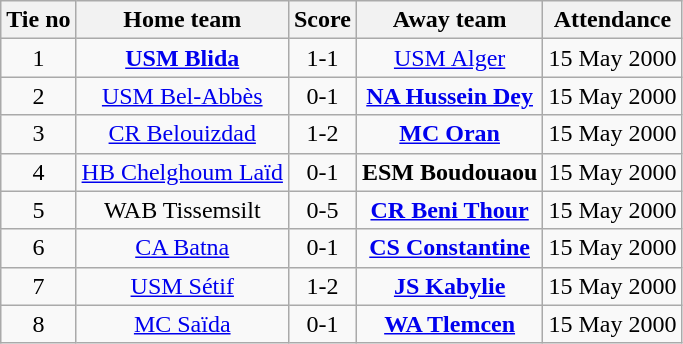<table class="wikitable" style="text-align:center">
<tr>
<th>Tie no</th>
<th>Home team</th>
<th>Score</th>
<th>Away team</th>
<th>Attendance</th>
</tr>
<tr>
<td>1</td>
<td><strong><a href='#'>USM Blida</a></strong></td>
<td>1-1</td>
<td><a href='#'>USM Alger</a></td>
<td>15 May 2000</td>
</tr>
<tr>
<td>2</td>
<td><a href='#'>USM Bel-Abbès</a></td>
<td>0-1</td>
<td><strong><a href='#'>NA Hussein Dey</a></strong></td>
<td>15 May 2000</td>
</tr>
<tr>
<td>3</td>
<td><a href='#'>CR Belouizdad</a></td>
<td>1-2</td>
<td><strong><a href='#'>MC Oran</a></strong></td>
<td>15 May 2000</td>
</tr>
<tr>
<td>4</td>
<td><a href='#'>HB Chelghoum Laïd</a></td>
<td>0-1</td>
<td><strong>ESM Boudouaou</strong></td>
<td>15 May 2000</td>
</tr>
<tr>
<td>5</td>
<td>WAB Tissemsilt</td>
<td>0-5</td>
<td><strong><a href='#'>CR Beni Thour</a></strong></td>
<td>15 May 2000</td>
</tr>
<tr>
<td>6</td>
<td><a href='#'>CA Batna</a></td>
<td>0-1</td>
<td><strong><a href='#'>CS Constantine</a></strong></td>
<td>15 May 2000</td>
</tr>
<tr>
<td>7</td>
<td><a href='#'>USM Sétif</a></td>
<td>1-2</td>
<td><strong><a href='#'>JS Kabylie</a></strong></td>
<td>15 May 2000</td>
</tr>
<tr>
<td>8</td>
<td><a href='#'>MC Saïda</a></td>
<td>0-1</td>
<td><strong><a href='#'>WA Tlemcen</a></strong></td>
<td>15 May 2000</td>
</tr>
</table>
